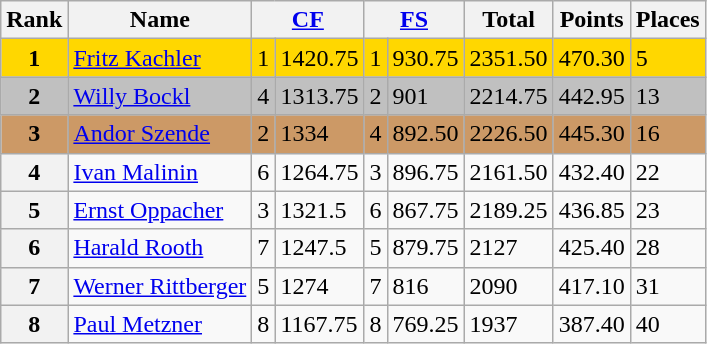<table class="wikitable">
<tr>
<th>Rank</th>
<th>Name</th>
<th colspan=2><a href='#'>CF</a></th>
<th colspan=2><a href='#'>FS</a></th>
<th>Total</th>
<th>Points</th>
<th>Places</th>
</tr>
<tr bgcolor=gold>
<td align=center><strong>1</strong></td>
<td> <a href='#'>Fritz Kachler</a></td>
<td>1</td>
<td>1420.75</td>
<td>1</td>
<td>930.75</td>
<td>2351.50</td>
<td>470.30</td>
<td>5</td>
</tr>
<tr bgcolor=silver>
<td align=center><strong>2</strong></td>
<td> <a href='#'>Willy Bockl</a></td>
<td>4</td>
<td>1313.75</td>
<td>2</td>
<td>901</td>
<td>2214.75</td>
<td>442.95</td>
<td>13</td>
</tr>
<tr bgcolor=cc9966>
<td align=center><strong>3</strong></td>
<td> <a href='#'>Andor Szende</a></td>
<td>2</td>
<td>1334</td>
<td>4</td>
<td>892.50</td>
<td>2226.50</td>
<td>445.30</td>
<td>16</td>
</tr>
<tr>
<th>4</th>
<td> <a href='#'>Ivan Malinin</a></td>
<td>6</td>
<td>1264.75</td>
<td>3</td>
<td>896.75</td>
<td>2161.50</td>
<td>432.40</td>
<td>22</td>
</tr>
<tr>
<th>5</th>
<td> <a href='#'>Ernst Oppacher</a></td>
<td>3</td>
<td>1321.5</td>
<td>6</td>
<td>867.75</td>
<td>2189.25</td>
<td>436.85</td>
<td>23</td>
</tr>
<tr>
<th>6</th>
<td>  <a href='#'>Harald Rooth</a></td>
<td>7</td>
<td>1247.5</td>
<td>5</td>
<td>879.75</td>
<td>2127</td>
<td>425.40</td>
<td>28</td>
</tr>
<tr>
<th>7</th>
<td> <a href='#'>Werner Rittberger</a></td>
<td>5</td>
<td>1274</td>
<td>7</td>
<td>816</td>
<td>2090</td>
<td>417.10</td>
<td>31</td>
</tr>
<tr>
<th>8</th>
<td> <a href='#'>Paul Metzner</a></td>
<td>8</td>
<td>1167.75</td>
<td>8</td>
<td>769.25</td>
<td>1937</td>
<td>387.40</td>
<td>40</td>
</tr>
</table>
